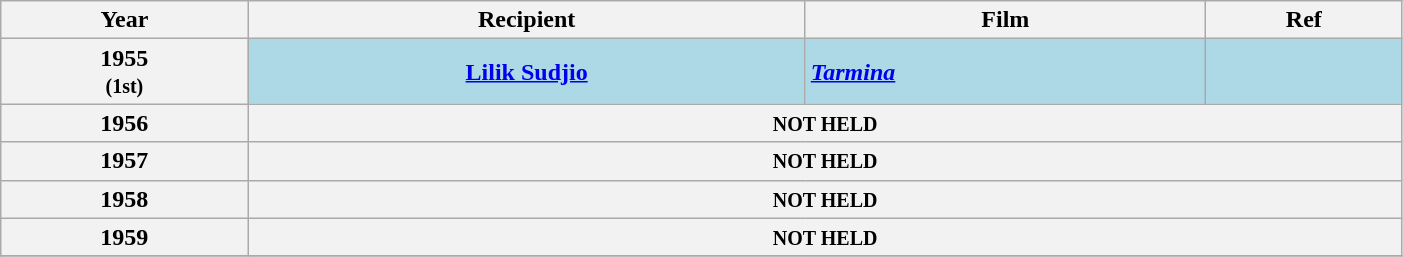<table class="wikitable plainrowheaders sortable" style="width: 74%">
<tr>
<th scope="col">Year</th>
<th scope="col">Recipient</th>
<th scope="col">Film</th>
<th scope="col" class="unsortable">Ref</th>
</tr>
<tr>
<th scope="row" style="text-align:center;"><strong>1955</strong><br><small>(1st)</small></th>
<th scope="row" style="background:lightblue;"><strong><a href='#'>Lilik Sudjio</a></strong></th>
<td style="background:lightblue;"><strong><em><a href='#'>Tarmina</a></em></strong></td>
<td style="background:lightblue;"><strong></strong></td>
</tr>
<tr>
<th scope="row" style="text-align:center;">1956</th>
<th colspan="3" scope="row"><small>NOT HELD</small></th>
</tr>
<tr>
<th scope="row" style="text-align:center;">1957</th>
<th colspan="3" scope="row"><small>NOT HELD</small></th>
</tr>
<tr>
<th scope="row" style="text-align:center;">1958</th>
<th colspan="3" scope="row"><small>NOT HELD</small></th>
</tr>
<tr>
<th scope="row" style="text-align:center;">1959</th>
<th colspan="3" scope="row"><small>NOT HELD</small></th>
</tr>
<tr>
</tr>
</table>
